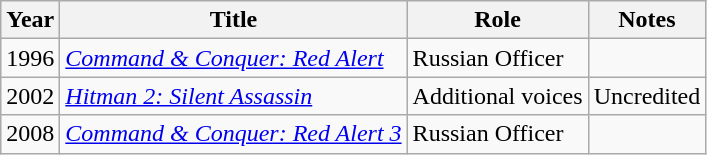<table class="wikitable unsortable">
<tr>
<th>Year</th>
<th>Title</th>
<th>Role</th>
<th>Notes</th>
</tr>
<tr>
<td>1996</td>
<td><em><a href='#'>Command & Conquer: Red Alert</a></em></td>
<td>Russian Officer</td>
<td></td>
</tr>
<tr>
<td>2002</td>
<td><em><a href='#'>Hitman 2: Silent Assassin</a></em></td>
<td>Additional voices</td>
<td>Uncredited</td>
</tr>
<tr>
<td>2008</td>
<td><em><a href='#'>Command & Conquer: Red Alert 3</a></em></td>
<td>Russian Officer</td>
<td></td>
</tr>
</table>
